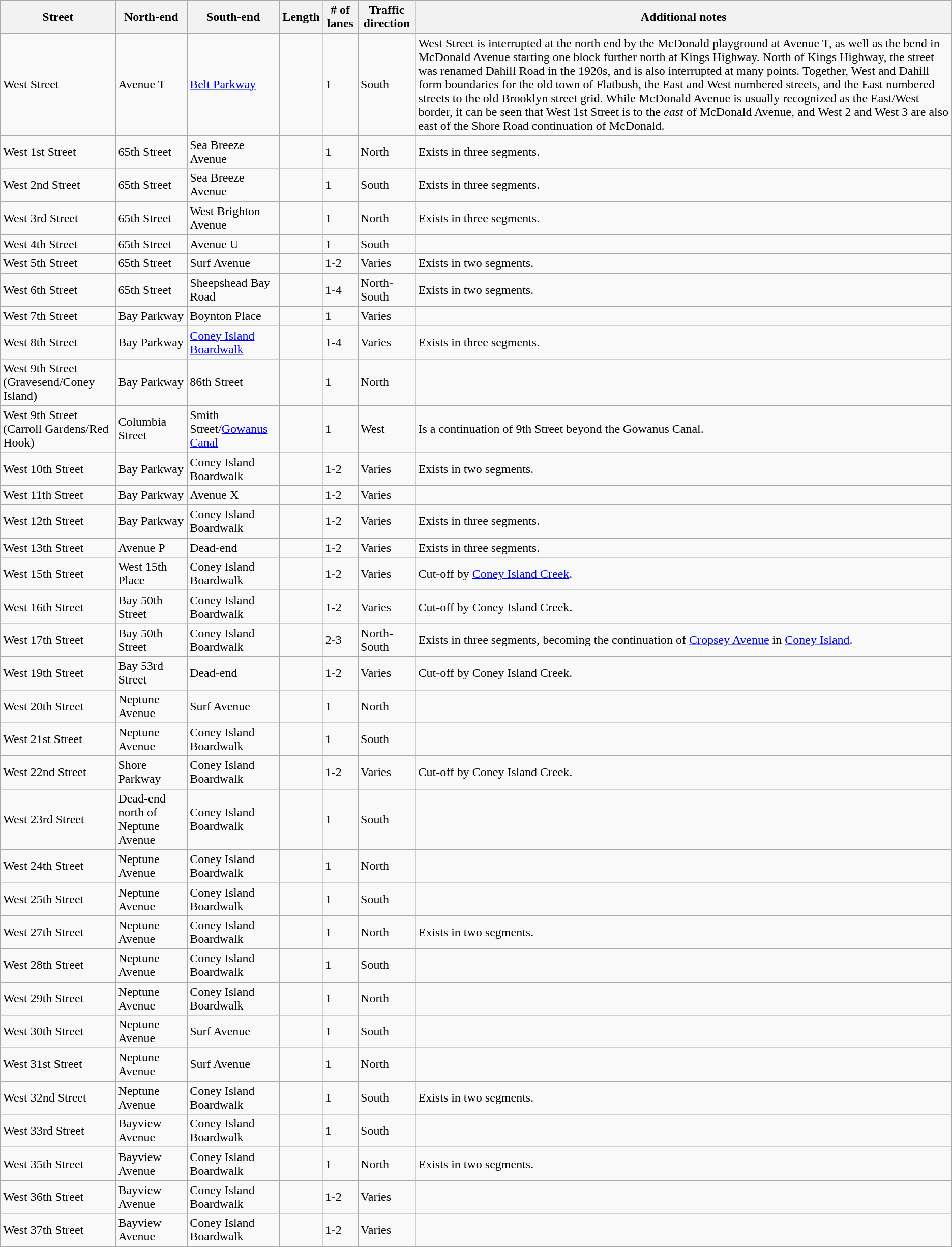<table class=wikitable>
<tr>
<th>Street</th>
<th>North-end</th>
<th>South-end</th>
<th>Length</th>
<th># of lanes</th>
<th>Traffic direction</th>
<th>Additional notes</th>
</tr>
<tr>
<td>West Street</td>
<td>Avenue T</td>
<td><a href='#'>Belt Parkway</a></td>
<td></td>
<td>1</td>
<td>South</td>
<td>West Street is interrupted at the north end by the McDonald playground at Avenue T, as well as the bend in McDonald Avenue starting one block further north at Kings Highway. North of Kings Highway, the street was renamed Dahill Road in the 1920s, and is also interrupted at many points. Together, West and Dahill form boundaries for the old town of Flatbush, the East and West numbered streets, and the East numbered streets to the old Brooklyn street grid. While McDonald Avenue is usually recognized as the East/West border, it can be seen that West 1st Street is to the <em>east</em> of McDonald Avenue, and West 2 and West 3 are also east of the Shore Road continuation of McDonald.</td>
</tr>
<tr>
<td>West 1st Street</td>
<td>65th Street</td>
<td>Sea Breeze Avenue</td>
<td></td>
<td>1</td>
<td>North</td>
<td>Exists in three segments.</td>
</tr>
<tr>
<td>West 2nd Street</td>
<td>65th Street</td>
<td>Sea Breeze Avenue</td>
<td></td>
<td>1</td>
<td>South</td>
<td>Exists in three segments.</td>
</tr>
<tr>
<td>West 3rd Street</td>
<td>65th Street</td>
<td>West Brighton Avenue</td>
<td></td>
<td>1</td>
<td>North</td>
<td>Exists in three segments.</td>
</tr>
<tr>
<td>West 4th Street</td>
<td>65th Street</td>
<td>Avenue U</td>
<td></td>
<td>1</td>
<td>South</td>
<td></td>
</tr>
<tr>
<td>West 5th Street</td>
<td>65th Street</td>
<td>Surf Avenue</td>
<td></td>
<td>1-2</td>
<td>Varies</td>
<td>Exists in two segments.</td>
</tr>
<tr>
<td>West 6th Street</td>
<td>65th Street</td>
<td>Sheepshead Bay Road</td>
<td></td>
<td>1-4</td>
<td>North-South</td>
<td>Exists in two segments.</td>
</tr>
<tr>
<td>West 7th Street</td>
<td>Bay Parkway</td>
<td>Boynton Place</td>
<td></td>
<td>1</td>
<td>Varies</td>
<td></td>
</tr>
<tr>
<td>West 8th Street</td>
<td>Bay Parkway</td>
<td><a href='#'>Coney Island Boardwalk</a></td>
<td></td>
<td>1-4</td>
<td>Varies</td>
<td>Exists in three segments.</td>
</tr>
<tr>
<td>West 9th Street (Gravesend/Coney Island)</td>
<td>Bay Parkway</td>
<td>86th Street</td>
<td></td>
<td>1</td>
<td>North</td>
<td></td>
</tr>
<tr>
<td>West 9th Street (Carroll Gardens/Red Hook)</td>
<td>Columbia Street</td>
<td>Smith Street/<a href='#'>Gowanus Canal</a></td>
<td></td>
<td>1</td>
<td>West</td>
<td>Is a continuation of 9th Street beyond the Gowanus Canal.</td>
</tr>
<tr>
<td>West 10th Street</td>
<td>Bay Parkway</td>
<td>Coney Island Boardwalk</td>
<td></td>
<td>1-2</td>
<td>Varies</td>
<td>Exists in two segments.</td>
</tr>
<tr>
<td>West 11th Street</td>
<td>Bay Parkway</td>
<td>Avenue X</td>
<td></td>
<td>1-2</td>
<td>Varies</td>
<td></td>
</tr>
<tr>
<td>West 12th Street</td>
<td>Bay Parkway</td>
<td>Coney Island Boardwalk</td>
<td></td>
<td>1-2</td>
<td>Varies</td>
<td>Exists in three segments.</td>
</tr>
<tr>
<td>West 13th Street</td>
<td>Avenue P</td>
<td>Dead-end</td>
<td></td>
<td>1-2</td>
<td>Varies</td>
<td>Exists in three segments.</td>
</tr>
<tr>
<td>West 15th Street</td>
<td>West 15th Place</td>
<td>Coney Island Boardwalk</td>
<td></td>
<td>1-2</td>
<td>Varies</td>
<td>Cut-off by <a href='#'>Coney Island Creek</a>.</td>
</tr>
<tr>
<td>West 16th Street</td>
<td>Bay 50th Street</td>
<td>Coney Island Boardwalk</td>
<td></td>
<td>1-2</td>
<td>Varies</td>
<td>Cut-off by Coney Island Creek.</td>
</tr>
<tr>
<td>West 17th Street</td>
<td>Bay 50th Street</td>
<td>Coney Island Boardwalk</td>
<td></td>
<td>2-3</td>
<td>North-South</td>
<td>Exists in three segments, becoming the continuation of <a href='#'>Cropsey Avenue</a> in <a href='#'>Coney Island</a>.</td>
</tr>
<tr>
<td>West 19th Street</td>
<td>Bay 53rd Street</td>
<td>Dead-end</td>
<td></td>
<td>1-2</td>
<td>Varies</td>
<td>Cut-off by Coney Island Creek.</td>
</tr>
<tr>
<td>West 20th Street</td>
<td>Neptune Avenue</td>
<td>Surf Avenue</td>
<td></td>
<td>1</td>
<td>North</td>
<td></td>
</tr>
<tr>
<td>West 21st Street</td>
<td>Neptune Avenue</td>
<td>Coney Island Boardwalk</td>
<td></td>
<td>1</td>
<td>South</td>
<td></td>
</tr>
<tr>
<td>West 22nd Street</td>
<td>Shore Parkway</td>
<td>Coney Island Boardwalk</td>
<td></td>
<td>1-2</td>
<td>Varies</td>
<td>Cut-off by Coney Island Creek.</td>
</tr>
<tr>
<td>West 23rd Street</td>
<td>Dead-end north of Neptune Avenue</td>
<td>Coney Island Boardwalk</td>
<td></td>
<td>1</td>
<td>South</td>
<td></td>
</tr>
<tr>
<td>West 24th Street</td>
<td>Neptune Avenue</td>
<td>Coney Island Boardwalk</td>
<td></td>
<td>1</td>
<td>North</td>
<td></td>
</tr>
<tr>
<td>West 25th Street</td>
<td>Neptune Avenue</td>
<td>Coney Island Boardwalk</td>
<td></td>
<td>1</td>
<td>South</td>
<td></td>
</tr>
<tr>
<td>West 27th Street</td>
<td>Neptune Avenue</td>
<td>Coney Island Boardwalk</td>
<td></td>
<td>1</td>
<td>North</td>
<td>Exists in two segments.</td>
</tr>
<tr>
<td>West 28th Street</td>
<td>Neptune Avenue</td>
<td>Coney Island Boardwalk</td>
<td></td>
<td>1</td>
<td>South</td>
<td></td>
</tr>
<tr>
<td>West 29th Street</td>
<td>Neptune Avenue</td>
<td>Coney Island Boardwalk</td>
<td></td>
<td>1</td>
<td>North</td>
<td></td>
</tr>
<tr>
<td>West 30th Street</td>
<td>Neptune Avenue</td>
<td>Surf Avenue</td>
<td></td>
<td>1</td>
<td>South</td>
<td></td>
</tr>
<tr>
<td>West 31st Street</td>
<td>Neptune Avenue</td>
<td>Surf Avenue</td>
<td></td>
<td>1</td>
<td>North</td>
<td></td>
</tr>
<tr>
<td>West 32nd Street</td>
<td>Neptune Avenue</td>
<td>Coney Island Boardwalk</td>
<td></td>
<td>1</td>
<td>South</td>
<td>Exists in two segments.</td>
</tr>
<tr>
<td>West 33rd Street</td>
<td>Bayview Avenue</td>
<td>Coney Island Boardwalk</td>
<td></td>
<td>1</td>
<td>South</td>
<td></td>
</tr>
<tr>
<td>West 35th Street</td>
<td>Bayview Avenue</td>
<td>Coney Island Boardwalk</td>
<td></td>
<td>1</td>
<td>North</td>
<td>Exists in two segments.</td>
</tr>
<tr>
<td>West 36th Street</td>
<td>Bayview Avenue</td>
<td>Coney Island Boardwalk</td>
<td></td>
<td>1-2</td>
<td>Varies</td>
<td></td>
</tr>
<tr>
<td>West 37th Street</td>
<td>Bayview Avenue</td>
<td>Coney Island Boardwalk</td>
<td></td>
<td>1-2</td>
<td>Varies</td>
<td></td>
</tr>
</table>
